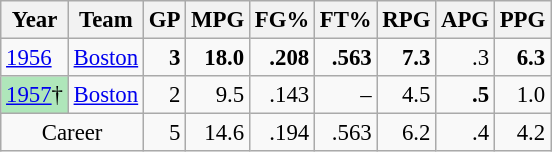<table class="wikitable sortable" style="font-size:95%; text-align:right;">
<tr>
<th>Year</th>
<th>Team</th>
<th>GP</th>
<th>MPG</th>
<th>FG%</th>
<th>FT%</th>
<th>RPG</th>
<th>APG</th>
<th>PPG</th>
</tr>
<tr>
<td style="text-align:left;"><a href='#'>1956</a></td>
<td style="text-align:left;"><a href='#'>Boston</a></td>
<td><strong>3</strong></td>
<td><strong>18.0</strong></td>
<td><strong>.208</strong></td>
<td><strong>.563</strong></td>
<td><strong>7.3</strong></td>
<td>.3</td>
<td><strong>6.3</strong></td>
</tr>
<tr>
<td style="text-align:left;background:#afe6ba;"><a href='#'>1957</a>†</td>
<td style="text-align:left;"><a href='#'>Boston</a></td>
<td>2</td>
<td>9.5</td>
<td>.143</td>
<td>–</td>
<td>4.5</td>
<td><strong>.5</strong></td>
<td>1.0</td>
</tr>
<tr class="sortbottom">
<td style="text-align:center;" colspan="2">Career</td>
<td>5</td>
<td>14.6</td>
<td>.194</td>
<td>.563</td>
<td>6.2</td>
<td>.4</td>
<td>4.2</td>
</tr>
</table>
